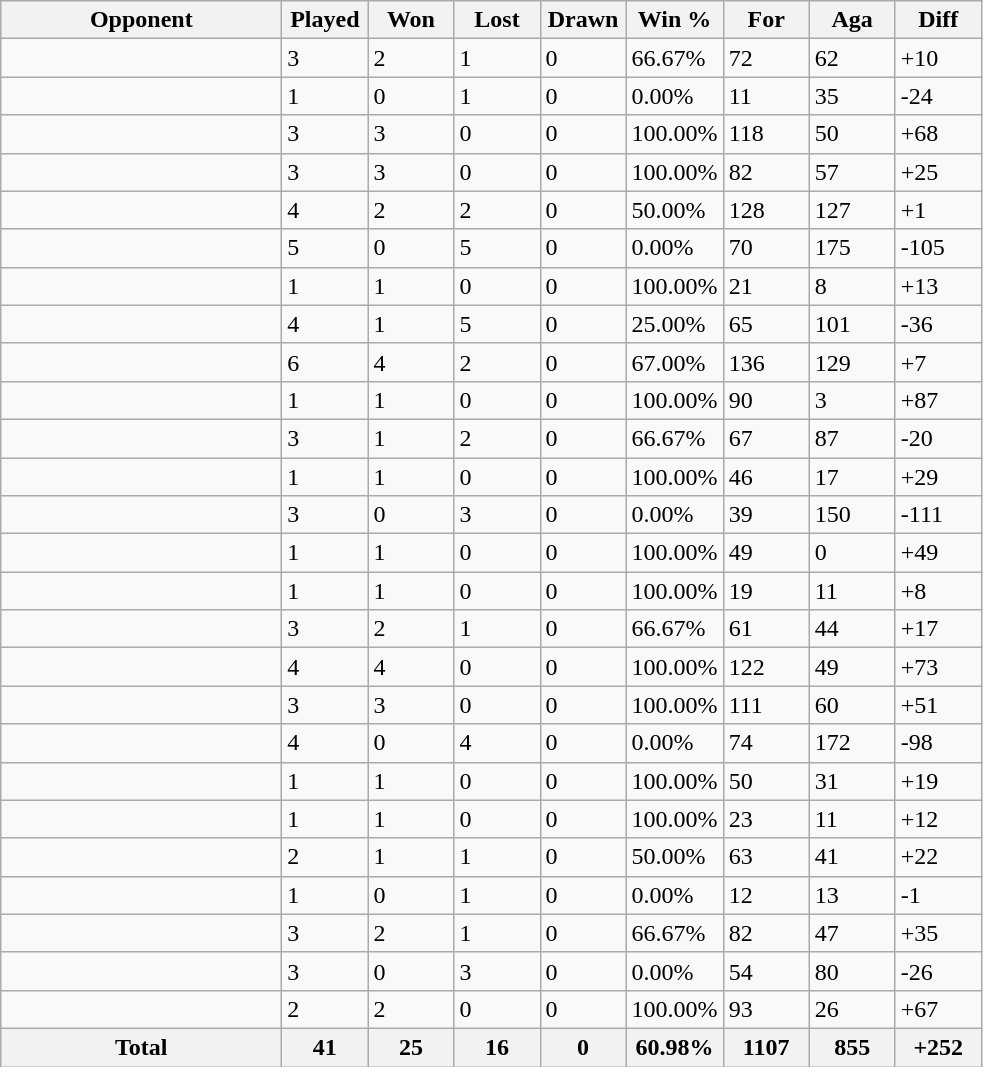<table class="wikitable sortable">
<tr>
<th style="width:180px;">Opponent</th>
<th style="width:50px;">Played</th>
<th style="width:50px;">Won</th>
<th style="width:50px;">Lost</th>
<th style="width:50px;">Drawn</th>
<th style="width:50px;">Win %</th>
<th style="width:50px;">For</th>
<th style="width:50px;">Aga</th>
<th style="width:50px;">Diff</th>
</tr>
<tr>
<td></td>
<td>3</td>
<td>2</td>
<td>1</td>
<td>0</td>
<td>66.67%</td>
<td>72</td>
<td>62</td>
<td>+10</td>
</tr>
<tr>
<td></td>
<td>1</td>
<td>0</td>
<td>1</td>
<td>0</td>
<td>0.00%</td>
<td>11</td>
<td>35</td>
<td>-24</td>
</tr>
<tr>
<td></td>
<td>3</td>
<td>3</td>
<td>0</td>
<td>0</td>
<td>100.00%</td>
<td>118</td>
<td>50</td>
<td>+68</td>
</tr>
<tr>
<td></td>
<td>3</td>
<td>3</td>
<td>0</td>
<td>0</td>
<td>100.00%</td>
<td>82</td>
<td>57</td>
<td>+25</td>
</tr>
<tr>
<td></td>
<td>4</td>
<td>2</td>
<td>2</td>
<td>0</td>
<td>50.00%</td>
<td>128</td>
<td>127</td>
<td>+1</td>
</tr>
<tr>
<td></td>
<td>5</td>
<td>0</td>
<td>5</td>
<td>0</td>
<td>0.00%</td>
<td>70</td>
<td>175</td>
<td>-105</td>
</tr>
<tr>
<td></td>
<td>1</td>
<td>1</td>
<td>0</td>
<td>0</td>
<td>100.00%</td>
<td>21</td>
<td>8</td>
<td>+13</td>
</tr>
<tr>
<td></td>
<td>4</td>
<td>1</td>
<td>5</td>
<td>0</td>
<td>25.00%</td>
<td>65</td>
<td>101</td>
<td>-36</td>
</tr>
<tr>
<td></td>
<td>6</td>
<td>4</td>
<td>2</td>
<td>0</td>
<td>67.00%</td>
<td>136</td>
<td>129</td>
<td>+7</td>
</tr>
<tr>
<td></td>
<td>1</td>
<td>1</td>
<td>0</td>
<td>0</td>
<td>100.00%</td>
<td>90</td>
<td>3</td>
<td>+87</td>
</tr>
<tr>
<td></td>
<td>3</td>
<td>1</td>
<td>2</td>
<td>0</td>
<td>66.67%</td>
<td>67</td>
<td>87</td>
<td>-20</td>
</tr>
<tr>
<td></td>
<td>1</td>
<td>1</td>
<td>0</td>
<td>0</td>
<td>100.00%</td>
<td>46</td>
<td>17</td>
<td>+29</td>
</tr>
<tr>
<td></td>
<td>3</td>
<td>0</td>
<td>3</td>
<td>0</td>
<td>0.00%</td>
<td>39</td>
<td>150</td>
<td>-111</td>
</tr>
<tr>
<td></td>
<td>1</td>
<td>1</td>
<td>0</td>
<td>0</td>
<td>100.00%</td>
<td>49</td>
<td>0</td>
<td>+49</td>
</tr>
<tr>
<td></td>
<td>1</td>
<td>1</td>
<td>0</td>
<td>0</td>
<td>100.00%</td>
<td>19</td>
<td>11</td>
<td>+8</td>
</tr>
<tr>
<td></td>
<td>3</td>
<td>2</td>
<td>1</td>
<td>0</td>
<td>66.67%</td>
<td>61</td>
<td>44</td>
<td>+17</td>
</tr>
<tr>
<td></td>
<td>4</td>
<td>4</td>
<td>0</td>
<td>0</td>
<td>100.00%</td>
<td>122</td>
<td>49</td>
<td>+73</td>
</tr>
<tr>
<td></td>
<td>3</td>
<td>3</td>
<td>0</td>
<td>0</td>
<td>100.00%</td>
<td>111</td>
<td>60</td>
<td>+51</td>
</tr>
<tr>
<td></td>
<td>4</td>
<td>0</td>
<td>4</td>
<td>0</td>
<td>0.00%</td>
<td>74</td>
<td>172</td>
<td>-98</td>
</tr>
<tr>
<td></td>
<td>1</td>
<td>1</td>
<td>0</td>
<td>0</td>
<td>100.00%</td>
<td>50</td>
<td>31</td>
<td>+19</td>
</tr>
<tr>
<td></td>
<td>1</td>
<td>1</td>
<td>0</td>
<td>0</td>
<td>100.00%</td>
<td>23</td>
<td>11</td>
<td>+12</td>
</tr>
<tr>
<td></td>
<td>2</td>
<td>1</td>
<td>1</td>
<td>0</td>
<td>50.00%</td>
<td>63</td>
<td>41</td>
<td>+22</td>
</tr>
<tr>
<td></td>
<td>1</td>
<td>0</td>
<td>1</td>
<td>0</td>
<td>0.00%</td>
<td>12</td>
<td>13</td>
<td>-1</td>
</tr>
<tr>
<td></td>
<td>3</td>
<td>2</td>
<td>1</td>
<td>0</td>
<td>66.67%</td>
<td>82</td>
<td>47</td>
<td>+35</td>
</tr>
<tr>
<td></td>
<td>3</td>
<td>0</td>
<td>3</td>
<td>0</td>
<td>0.00%</td>
<td>54</td>
<td>80</td>
<td>-26</td>
</tr>
<tr>
<td></td>
<td>2</td>
<td>2</td>
<td>0</td>
<td>0</td>
<td>100.00%</td>
<td>93</td>
<td>26</td>
<td>+67</td>
</tr>
<tr class="sortbottom">
<th>Total</th>
<th>41</th>
<th>25</th>
<th>16</th>
<th>0</th>
<th>60.98%</th>
<th>1107</th>
<th>855</th>
<th>+252</th>
</tr>
</table>
